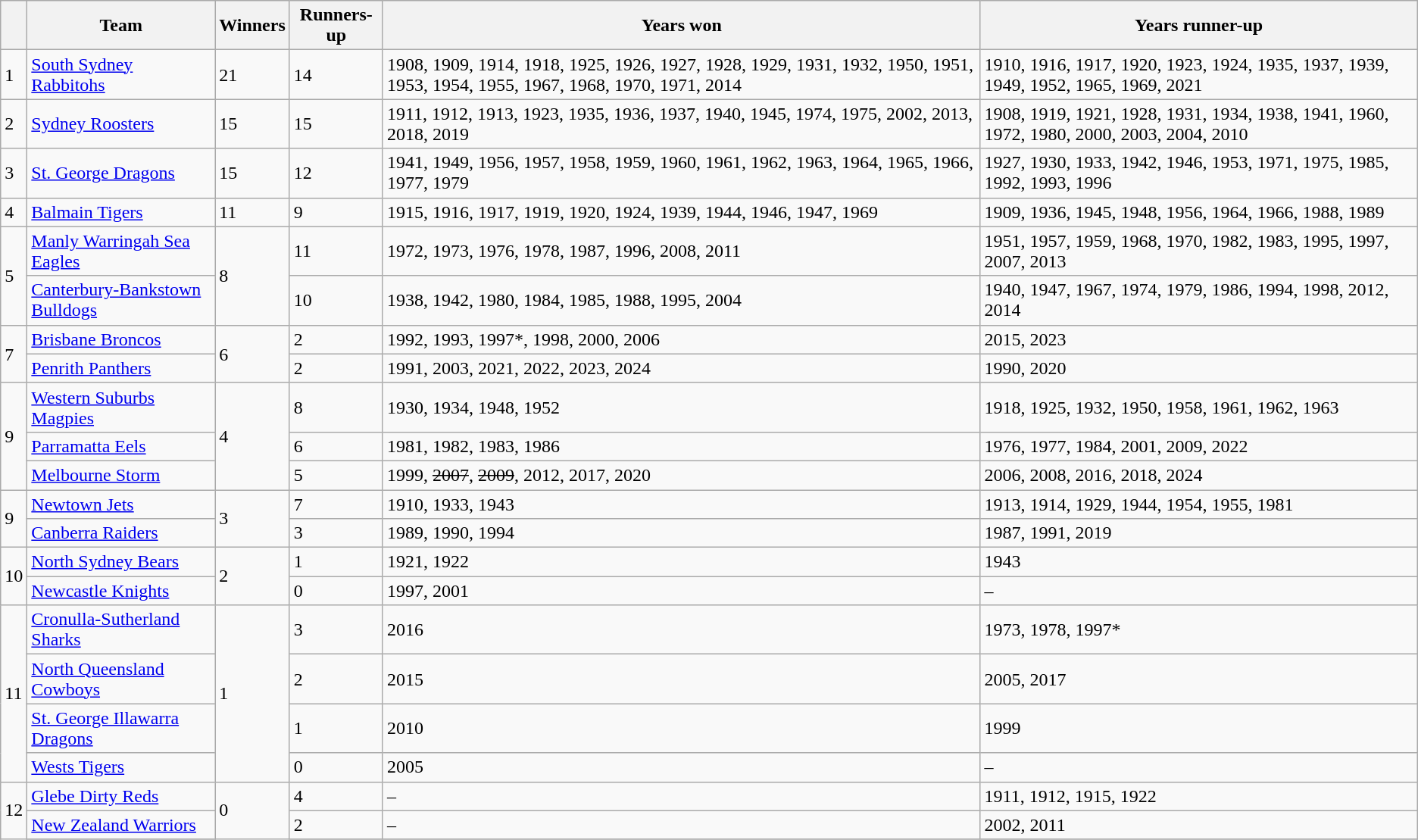<table class="wikitable sortable">
<tr>
<th></th>
<th>Team</th>
<th>Winners</th>
<th>Runners-up</th>
<th>Years won</th>
<th>Years runner-up</th>
</tr>
<tr>
<td>1</td>
<td> <a href='#'>South Sydney Rabbitohs</a></td>
<td>21</td>
<td>14</td>
<td>1908, 1909, 1914, 1918, 1925, 1926, 1927, 1928, 1929, 1931, 1932, 1950, 1951, 1953, 1954, 1955, 1967, 1968, 1970, 1971, 2014</td>
<td>1910, 1916, 1917, 1920, 1923, 1924, 1935, 1937, 1939, 1949, 1952, 1965, 1969, 2021</td>
</tr>
<tr>
<td>2</td>
<td> <a href='#'>Sydney Roosters</a></td>
<td>15</td>
<td>15</td>
<td>1911, 1912, 1913, 1923, 1935, 1936, 1937, 1940, 1945, 1974, 1975, 2002, 2013, 2018, 2019</td>
<td>1908, 1919, 1921, 1928, 1931, 1934, 1938, 1941, 1960, 1972, 1980, 2000, 2003, 2004, 2010</td>
</tr>
<tr>
<td>3</td>
<td> <a href='#'>St. George Dragons</a></td>
<td>15</td>
<td>12</td>
<td>1941, 1949, 1956, 1957, 1958, 1959, 1960, 1961, 1962, 1963, 1964, 1965, 1966, 1977, 1979</td>
<td>1927, 1930, 1933, 1942, 1946, 1953, 1971, 1975, 1985, 1992, 1993, 1996</td>
</tr>
<tr>
<td>4</td>
<td> <a href='#'>Balmain Tigers</a></td>
<td>11</td>
<td>9</td>
<td>1915, 1916, 1917, 1919, 1920, 1924, 1939, 1944, 1946, 1947, 1969</td>
<td>1909, 1936, 1945, 1948, 1956, 1964, 1966, 1988, 1989</td>
</tr>
<tr>
<td rowspan=2>5</td>
<td> <a href='#'>Manly Warringah Sea Eagles</a></td>
<td rowspan=2>8</td>
<td>11</td>
<td>1972, 1973, 1976, 1978, 1987, 1996, 2008, 2011</td>
<td>1951, 1957, 1959, 1968, 1970, 1982, 1983, 1995, 1997, 2007, 2013</td>
</tr>
<tr>
<td> <a href='#'>Canterbury-Bankstown Bulldogs</a></td>
<td>10</td>
<td>1938, 1942, 1980, 1984, 1985, 1988, 1995, 2004</td>
<td>1940, 1947, 1967, 1974, 1979, 1986, 1994, 1998, 2012, 2014</td>
</tr>
<tr>
<td rowspan=2>7</td>
<td> <a href='#'>Brisbane Broncos</a></td>
<td rowspan=2>6</td>
<td>2</td>
<td>1992, 1993, 1997*, 1998, 2000, 2006</td>
<td>2015, 2023</td>
</tr>
<tr>
<td> <a href='#'>Penrith Panthers</a></td>
<td>2</td>
<td>1991, 2003, 2021, 2022, 2023, 2024</td>
<td>1990, 2020</td>
</tr>
<tr>
<td rowspan=3>9</td>
<td> <a href='#'>Western Suburbs Magpies</a></td>
<td rowspan=3>4</td>
<td>8</td>
<td>1930, 1934, 1948, 1952</td>
<td>1918, 1925, 1932, 1950, 1958, 1961, 1962, 1963</td>
</tr>
<tr>
<td> <a href='#'>Parramatta Eels</a></td>
<td>6</td>
<td>1981, 1982, 1983, 1986</td>
<td>1976, 1977, 1984, 2001, 2009, 2022</td>
</tr>
<tr>
<td> <a href='#'>Melbourne Storm</a></td>
<td>5</td>
<td>1999, <s>2007</s>, <s>2009</s>, 2012, 2017, 2020</td>
<td>2006, 2008, 2016, 2018, 2024</td>
</tr>
<tr>
<td rowspan=2>9</td>
<td> <a href='#'>Newtown Jets</a></td>
<td rowspan=2>3</td>
<td>7</td>
<td>1910, 1933, 1943</td>
<td>1913, 1914, 1929, 1944, 1954, 1955, 1981</td>
</tr>
<tr>
<td> <a href='#'>Canberra Raiders</a></td>
<td>3</td>
<td>1989, 1990, 1994</td>
<td>1987, 1991, 2019</td>
</tr>
<tr>
<td rowspan=2>10</td>
<td> <a href='#'>North Sydney Bears</a></td>
<td rowspan=2>2</td>
<td>1</td>
<td>1921, 1922</td>
<td>1943</td>
</tr>
<tr>
<td> <a href='#'>Newcastle Knights</a></td>
<td>0</td>
<td>1997, 2001</td>
<td>–</td>
</tr>
<tr>
<td rowspan=4>11</td>
<td> <a href='#'>Cronulla-Sutherland Sharks</a></td>
<td rowspan=4>1</td>
<td>3</td>
<td>2016</td>
<td>1973, 1978, 1997*</td>
</tr>
<tr>
<td> <a href='#'>North Queensland Cowboys</a></td>
<td>2</td>
<td>2015</td>
<td>2005, 2017</td>
</tr>
<tr>
<td> <a href='#'>St. George Illawarra Dragons</a></td>
<td>1</td>
<td>2010</td>
<td>1999</td>
</tr>
<tr>
<td> <a href='#'>Wests Tigers</a></td>
<td>0</td>
<td>2005</td>
<td>–</td>
</tr>
<tr>
<td rowspan="5">12</td>
<td> <a href='#'>Glebe Dirty Reds</a></td>
<td rowspan="5">0</td>
<td>4</td>
<td>–</td>
<td>1911, 1912, 1915, 1922</td>
</tr>
<tr>
<td> <a href='#'>New Zealand Warriors</a></td>
<td>2</td>
<td>–</td>
<td>2002, 2011</td>
</tr>
<tr>
</tr>
</table>
